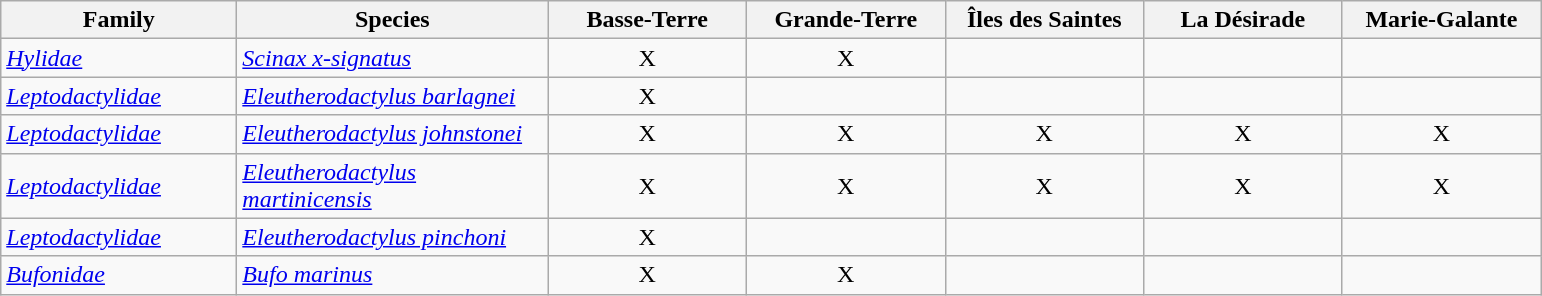<table class="wikitable sortable">
<tr>
<th width=150px>Family</th>
<th width=200px>Species</th>
<th width=125px>Basse-Terre</th>
<th width=125px>Grande-Terre</th>
<th width=125px>Îles des Saintes</th>
<th width=125px>La Désirade</th>
<th width=125px>Marie-Galante</th>
</tr>
<tr>
<td><em><a href='#'>Hylidae</a></em></td>
<td><em><a href='#'>Scinax x-signatus</a></em></td>
<td align=center>X</td>
<td align=center>X</td>
<td></td>
<td></td>
<td></td>
</tr>
<tr>
<td><em><a href='#'>Leptodactylidae</a></em></td>
<td><em><a href='#'>Eleutherodactylus barlagnei</a></em></td>
<td align=center>X</td>
<td></td>
<td></td>
<td></td>
<td></td>
</tr>
<tr>
<td><em><a href='#'>Leptodactylidae</a></em></td>
<td><em><a href='#'>Eleutherodactylus johnstonei</a></em></td>
<td align=center>X</td>
<td align=center>X</td>
<td align=center>X</td>
<td align=center>X</td>
<td align=center>X</td>
</tr>
<tr>
<td><em><a href='#'>Leptodactylidae</a></em></td>
<td><em><a href='#'>Eleutherodactylus martinicensis</a></em></td>
<td align=center>X</td>
<td align=center>X</td>
<td align=center>X</td>
<td align=center>X</td>
<td align=center>X</td>
</tr>
<tr>
<td><em><a href='#'>Leptodactylidae</a></em></td>
<td><em><a href='#'>Eleutherodactylus pinchoni</a></em></td>
<td align=center>X</td>
<td></td>
<td></td>
<td></td>
<td></td>
</tr>
<tr>
<td><em><a href='#'>Bufonidae</a></em></td>
<td><em><a href='#'>Bufo marinus</a></em></td>
<td align=center>X</td>
<td align=center>X</td>
<td></td>
<td></td>
<td></td>
</tr>
</table>
